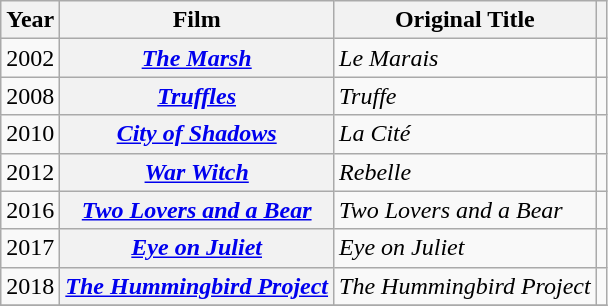<table class="wikitable plainrowheaders">
<tr>
<th scope="col">Year</th>
<th scope="col">Film</th>
<th scope="col" class="unsortable">Original Title</th>
<th scope="col" class="unsortable"></th>
</tr>
<tr>
<td>2002</td>
<th scope="row"><em><a href='#'>The Marsh</a></em></th>
<td><em>Le Marais</em></td>
<td align="center"></td>
</tr>
<tr>
<td>2008</td>
<th scope="row"><em><a href='#'>Truffles</a></em></th>
<td><em>Truffe</em></td>
<td align="center"></td>
</tr>
<tr>
<td>2010</td>
<th scope="row"><em><a href='#'>City of Shadows</a></em></th>
<td><em>La Cité</em></td>
<td align="center"></td>
</tr>
<tr>
<td>2012</td>
<th scope="row"><em><a href='#'>War Witch</a></em></th>
<td><em>Rebelle</em></td>
<td align="center"></td>
</tr>
<tr>
<td>2016</td>
<th scope="row"><em><a href='#'>Two Lovers and a Bear</a></em></th>
<td><em>Two Lovers and a Bear</em></td>
<td align="center"></td>
</tr>
<tr>
<td>2017</td>
<th scope="row"><em><a href='#'>Eye on Juliet</a></em></th>
<td><em>Eye on Juliet</em></td>
<td align="center"></td>
</tr>
<tr>
<td>2018</td>
<th scope="row"><em><a href='#'>The Hummingbird Project</a></em></th>
<td><em>The Hummingbird Project</em></td>
<td align="center"></td>
</tr>
<tr>
</tr>
</table>
